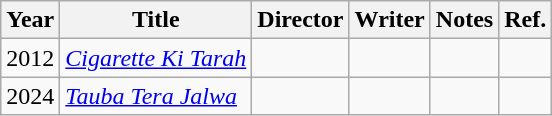<table class="wikitable sortable">
<tr>
<th>Year</th>
<th>Title</th>
<th>Director</th>
<th>Writer</th>
<th>Notes</th>
<th>Ref.</th>
</tr>
<tr>
<td>2012</td>
<td><em><a href='#'>Cigarette Ki Tarah</a></em></td>
<td></td>
<td></td>
<td></td>
<td></td>
</tr>
<tr>
<td>2024</td>
<td><em><a href='#'>Tauba Tera Jalwa</a></em></td>
<td></td>
<td></td>
<td></td>
<td></td>
</tr>
</table>
